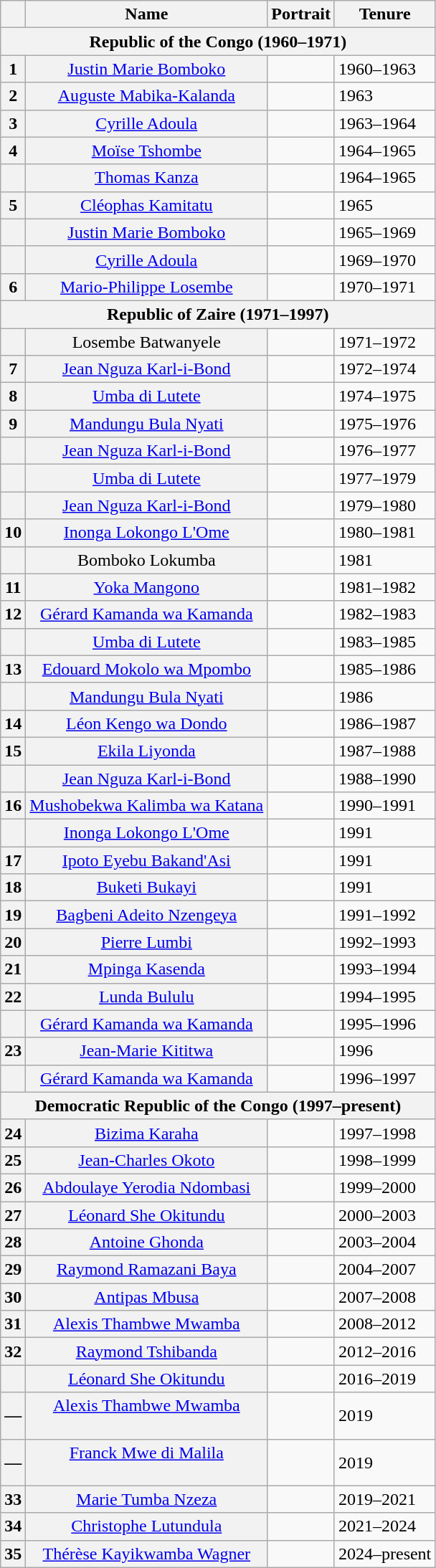<table class="wikitable">
<tr>
<th></th>
<th>Name<br></th>
<th>Portrait</th>
<th>Tenure</th>
</tr>
<tr>
<th colspan="4" align="center">Republic of the Congo (1960–1971)</th>
</tr>
<tr>
<th>1</th>
<th align="center" scope="row" style="font-weight:normal;"><a href='#'>Justin Marie Bomboko</a><br></th>
<td></td>
<td>1960–1963</td>
</tr>
<tr>
<th>2</th>
<th align="center" scope="row" style="font-weight:normal;"><a href='#'>Auguste Mabika-Kalanda</a><br></th>
<td></td>
<td>1963</td>
</tr>
<tr>
<th>3</th>
<th align="center" scope="row" style="font-weight:normal;"><a href='#'>Cyrille Adoula</a><br></th>
<td></td>
<td>1963–1964</td>
</tr>
<tr>
<th>4</th>
<th align="center" scope="row" style="font-weight:normal;"><a href='#'>Moïse Tshombe</a><br></th>
<td></td>
<td>1964–1965</td>
</tr>
<tr>
<th></th>
<th align="center" scope="row" style="font-weight:normal;"><a href='#'>Thomas Kanza</a><br></th>
<td></td>
<td>1964–1965</td>
</tr>
<tr>
<th>5</th>
<th align="center" scope="row" style="font-weight:normal;"><a href='#'>Cléophas Kamitatu</a><br></th>
<td></td>
<td>1965</td>
</tr>
<tr>
<th></th>
<th align="center" scope="row" style="font-weight:normal;"><a href='#'>Justin Marie Bomboko</a><br></th>
<td></td>
<td>1965–1969</td>
</tr>
<tr>
<th></th>
<th align="center" scope="row" style="font-weight:normal;"><a href='#'>Cyrille Adoula</a><br></th>
<td></td>
<td>1969–1970</td>
</tr>
<tr>
<th>6</th>
<th align="center" scope="row" style="font-weight:normal;"><a href='#'>Mario-Philippe Losembe</a><br></th>
<td></td>
<td>1970–1971</td>
</tr>
<tr>
<th colspan="4" align="center">Republic of Zaire (1971–1997)</th>
</tr>
<tr>
<th></th>
<th align="center" scope="row" style="font-weight:normal;">Losembe Batwanyele<br></th>
<td></td>
<td>1971–1972</td>
</tr>
<tr>
<th>7</th>
<th align="center" scope="row" style="font-weight:normal;"><a href='#'>Jean Nguza Karl-i-Bond</a><br></th>
<td></td>
<td>1972–1974</td>
</tr>
<tr>
<th>8</th>
<th align="center" scope="row" style="font-weight:normal;"><a href='#'>Umba di Lutete</a><br></th>
<td></td>
<td>1974–1975</td>
</tr>
<tr>
<th>9</th>
<th align="center" scope="row" style="font-weight:normal;"><a href='#'>Mandungu Bula Nyati</a><br></th>
<td></td>
<td>1975–1976</td>
</tr>
<tr>
<th></th>
<th align="center" scope="row" style="font-weight:normal;"><a href='#'>Jean Nguza Karl-i-Bond</a><br></th>
<td></td>
<td>1976–1977</td>
</tr>
<tr>
<th></th>
<th align="center" scope="row" style="font-weight:normal;"><a href='#'>Umba di Lutete</a><br></th>
<td></td>
<td>1977–1979</td>
</tr>
<tr>
<th></th>
<th align="center" scope="row" style="font-weight:normal;"><a href='#'>Jean Nguza Karl-i-Bond</a><br></th>
<td></td>
<td>1979–1980</td>
</tr>
<tr>
<th>10</th>
<th align="center" scope="row" style="font-weight:normal;"><a href='#'>Inonga Lokongo L'Ome</a><br></th>
<td></td>
<td>1980–1981</td>
</tr>
<tr>
<th></th>
<th align="center" scope="row" style="font-weight:normal;">Bomboko Lokumba<br></th>
<td></td>
<td>1981</td>
</tr>
<tr>
<th>11</th>
<th align="center" scope="row" style="font-weight:normal;"><a href='#'>Yoka Mangono</a><br></th>
<td></td>
<td>1981–1982</td>
</tr>
<tr>
<th>12</th>
<th align="center" scope="row" style="font-weight:normal;"><a href='#'>Gérard Kamanda wa Kamanda</a><br></th>
<td></td>
<td>1982–1983</td>
</tr>
<tr>
<th></th>
<th align="center" scope="row" style="font-weight:normal;"><a href='#'>Umba di Lutete</a><br></th>
<td></td>
<td>1983–1985</td>
</tr>
<tr>
<th>13</th>
<th align="center" scope="row" style="font-weight:normal;"><a href='#'>Edouard Mokolo wa Mpombo</a><br></th>
<td></td>
<td>1985–1986</td>
</tr>
<tr>
<th></th>
<th align="center" scope="row" style="font-weight:normal;"><a href='#'>Mandungu Bula Nyati</a><br></th>
<td></td>
<td>1986</td>
</tr>
<tr>
<th>14</th>
<th align="center" scope="row" style="font-weight:normal;"><a href='#'>Léon Kengo wa Dondo</a><br></th>
<td></td>
<td>1986–1987</td>
</tr>
<tr>
<th>15</th>
<th align="center" scope="row" style="font-weight:normal;"><a href='#'>Ekila Liyonda</a><br></th>
<td></td>
<td>1987–1988</td>
</tr>
<tr>
<th></th>
<th align="center" scope="row" style="font-weight:normal;"><a href='#'>Jean Nguza Karl-i-Bond</a><br></th>
<td></td>
<td>1988–1990</td>
</tr>
<tr>
<th>16</th>
<th align="center" scope="row" style="font-weight:normal;"><a href='#'>Mushobekwa Kalimba wa Katana</a><br></th>
<td></td>
<td>1990–1991</td>
</tr>
<tr>
<th></th>
<th align="center" scope="row" style="font-weight:normal;"><a href='#'>Inonga Lokongo L'Ome</a><br></th>
<td></td>
<td>1991</td>
</tr>
<tr>
<th>17</th>
<th align="center" scope="row" style="font-weight:normal;"><a href='#'>Ipoto Eyebu Bakand'Asi</a><br></th>
<td></td>
<td>1991</td>
</tr>
<tr>
<th>18</th>
<th align="center" scope="row" style="font-weight:normal;"><a href='#'>Buketi Bukayi</a></th>
<td></td>
<td>1991</td>
</tr>
<tr>
<th>19</th>
<th align="center" scope="row" style="font-weight:normal;"><a href='#'>Bagbeni Adeito Nzengeya</a><br></th>
<td></td>
<td>1991–1992</td>
</tr>
<tr>
<th>20</th>
<th align="center" scope="row" style="font-weight:normal;"><a href='#'>Pierre Lumbi</a><br></th>
<td></td>
<td>1992–1993</td>
</tr>
<tr>
<th>21</th>
<th align="center" scope="row" style="font-weight:normal;"><a href='#'>Mpinga Kasenda</a><br></th>
<td></td>
<td>1993–1994</td>
</tr>
<tr>
<th>22</th>
<th align="center" scope="row" style="font-weight:normal;"><a href='#'>Lunda Bululu</a><br></th>
<td></td>
<td>1994–1995</td>
</tr>
<tr>
<th></th>
<th align="center" scope="row" style="font-weight:normal;"><a href='#'>Gérard Kamanda wa Kamanda</a><br></th>
<td></td>
<td>1995–1996</td>
</tr>
<tr>
<th>23</th>
<th align="center" scope="row" style="font-weight:normal;"><a href='#'>Jean-Marie Kititwa</a><br></th>
<td></td>
<td>1996</td>
</tr>
<tr>
<th></th>
<th align="center" scope="row" style="font-weight:normal;"><a href='#'>Gérard Kamanda wa Kamanda</a><br></th>
<td></td>
<td>1996–1997</td>
</tr>
<tr>
<th colspan="4" align="center">Democratic Republic of the Congo (1997–present)</th>
</tr>
<tr>
<th>24</th>
<th align="center" scope="row" style="font-weight:normal;"><a href='#'>Bizima Karaha</a><br></th>
<td></td>
<td>1997–1998</td>
</tr>
<tr>
<th>25</th>
<th align="center" scope="row" style="font-weight:normal;"><a href='#'>Jean-Charles Okoto</a><br></th>
<td></td>
<td>1998–1999</td>
</tr>
<tr>
<th>26</th>
<th align="center" scope="row" style="font-weight:normal;"><a href='#'>Abdoulaye Yerodia Ndombasi</a><br></th>
<td></td>
<td>1999–2000</td>
</tr>
<tr>
<th>27</th>
<th align="center" scope="row" style="font-weight:normal;"><a href='#'>Léonard She Okitundu</a><br></th>
<td></td>
<td>2000–2003</td>
</tr>
<tr>
<th>28</th>
<th align="center" scope="row" style="font-weight:normal;"><a href='#'>Antoine Ghonda</a><br></th>
<td></td>
<td>2003–2004</td>
</tr>
<tr>
<th>29</th>
<th align="center" scope="row" style="font-weight:normal;"><a href='#'>Raymond Ramazani Baya</a><br></th>
<td></td>
<td>2004–2007</td>
</tr>
<tr>
<th>30</th>
<th align="center" scope="row" style="font-weight:normal;"><a href='#'>Antipas Mbusa</a><br></th>
<td></td>
<td>2007–2008</td>
</tr>
<tr>
<th>31</th>
<th align="center" scope="row" style="font-weight:normal;"><a href='#'>Alexis Thambwe Mwamba</a><br></th>
<td></td>
<td>2008–2012</td>
</tr>
<tr>
<th>32</th>
<th align="center" scope="row" style="font-weight:normal;"><a href='#'>Raymond Tshibanda</a><br></th>
<td></td>
<td>2012–2016</td>
</tr>
<tr>
<th></th>
<th align="center" scope="row" style="font-weight:normal;"><a href='#'>Léonard She Okitundu</a><br></th>
<td></td>
<td>2016–2019</td>
</tr>
<tr>
<th>—</th>
<th align="center" scope="row" style="font-weight:normal;"><a href='#'>Alexis Thambwe Mwamba</a><br><br></th>
<td></td>
<td>2019</td>
</tr>
<tr>
<th>—</th>
<th align="center" scope="row" style="font-weight:normal;"><a href='#'>Franck Mwe di Malila</a><br><br></th>
<td></td>
<td>2019</td>
</tr>
<tr>
<th>33</th>
<th align="center" scope="row" style="font-weight:normal;"><a href='#'>Marie Tumba Nzeza</a><br></th>
<td></td>
<td>2019–2021</td>
</tr>
<tr>
<th>34</th>
<th align="center" scope="row" style="font-weight:normal;"><a href='#'>Christophe Lutundula</a><br></th>
<td></td>
<td>2021–2024</td>
</tr>
<tr>
<th>35</th>
<th align="center" scope="row" style="font-weight:normal;"><a href='#'>Thérèse Kayikwamba Wagner</a><br></th>
<td></td>
<td>2024–present</td>
</tr>
</table>
